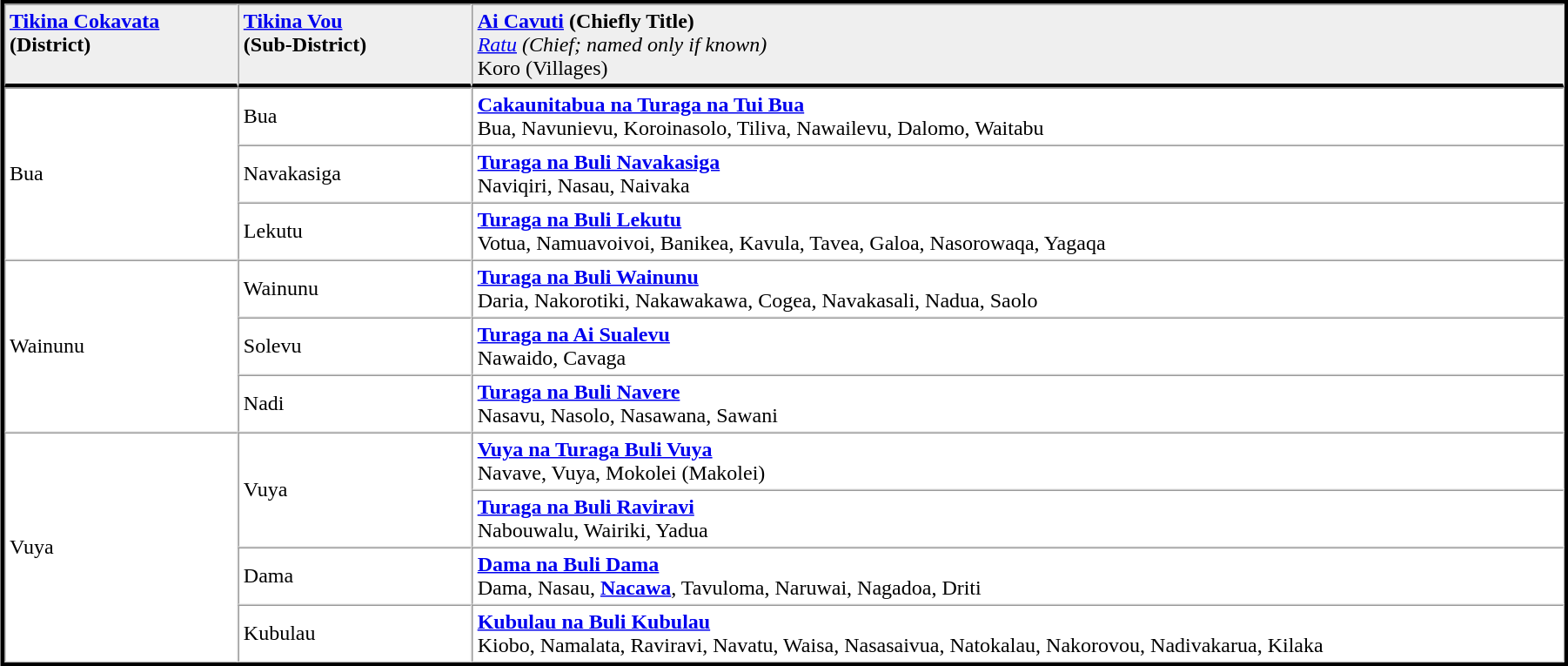<table table width="95%" border="1" align="center" cellpadding=3 cellspacing=0 style="margin:5px; border:3px solid;">
<tr>
<td valign="top" td width="15%" style="border-bottom:3px solid; background:#efefef;"><strong><a href='#'>Tikina Cokavata</a><br>(District)</strong></td>
<td valign="top" td width="15%" style="border-bottom:3px solid; background:#efefef;"><strong><a href='#'>Tikina Vou</a><br>(Sub-District)</strong></td>
<td valign="top" td width="70%" style="border-bottom:3px solid; background:#efefef;"><strong><a href='#'>Ai Cavuti</a> (Chiefly Title)</strong><br><em><a href='#'>Ratu</a> (Chief; named only if known)</em><br>Koro (Villages)</td>
</tr>
<tr>
<td rowspan=3>Bua</td>
<td>Bua</td>
<td><strong><a href='#'>Cakaunitabua na Turaga na Tui Bua</a></strong><br>Bua, Navunievu, Koroinasolo, Tiliva, Nawailevu, Dalomo, Waitabu</td>
</tr>
<tr>
<td>Navakasiga</td>
<td><strong><a href='#'>Turaga na Buli Navakasiga</a></strong><br>Naviqiri, Nasau, Naivaka</td>
</tr>
<tr>
<td>Lekutu</td>
<td><strong><a href='#'>Turaga na Buli Lekutu</a></strong><br>Votua, Namuavoivoi, Banikea, Kavula, Tavea, Galoa, Nasorowaqa, Yagaqa</td>
</tr>
<tr>
<td rowspan=3>Wainunu</td>
<td>Wainunu</td>
<td><strong><a href='#'>Turaga na Buli Wainunu</a></strong><br>Daria, Nakorotiki, Nakawakawa, Cogea, Navakasali, Nadua, Saolo</td>
</tr>
<tr>
<td>Solevu</td>
<td><strong><a href='#'>Turaga na Ai Sualevu</a></strong><br>Nawaido, Cavaga</td>
</tr>
<tr>
<td>Nadi</td>
<td><strong><a href='#'>Turaga na Buli Navere</a></strong><br>Nasavu, Nasolo, Nasawana, Sawani</td>
</tr>
<tr>
<td rowspan=4>Vuya</td>
<td rowspan=2>Vuya</td>
<td><strong><a href='#'>Vuya na Turaga Buli Vuya</a></strong><br>Navave, Vuya, Mokolei (Makolei)</td>
</tr>
<tr>
<td><strong><a href='#'>Turaga na Buli Raviravi</a></strong><br>Nabouwalu, Wairiki, Yadua</td>
</tr>
<tr>
<td>Dama</td>
<td><strong><a href='#'>Dama na Buli Dama</a></strong><br>Dama, Nasau, <strong><a href='#'>Nacawa</a></strong>, Tavuloma, Naruwai, Nagadoa, Driti</td>
</tr>
<tr>
<td>Kubulau</td>
<td><strong><a href='#'>Kubulau na Buli Kubulau</a></strong><br>Kiobo, Namalata, Raviravi, Navatu, Waisa, Nasasaivua, Natokalau, Nakorovou, Nadivakarua, Kilaka</td>
</tr>
</table>
